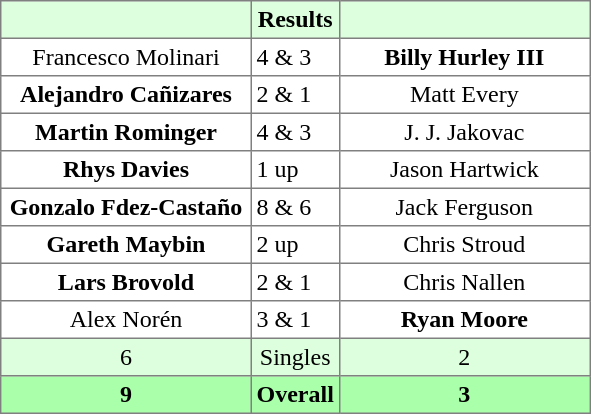<table border="1" cellpadding="3" style="border-collapse:collapse; text-align:center;">
<tr style="background:#ddffdd;">
<th width=160></th>
<th>Results</th>
<th width=160></th>
</tr>
<tr>
<td>Francesco Molinari</td>
<td align=left> 4 & 3</td>
<td><strong>Billy Hurley III</strong></td>
</tr>
<tr>
<td><strong>Alejandro Cañizares</strong></td>
<td align=left> 2 & 1</td>
<td>Matt Every</td>
</tr>
<tr>
<td><strong>Martin Rominger</strong></td>
<td align=left> 4 & 3</td>
<td>J. J. Jakovac</td>
</tr>
<tr>
<td><strong>Rhys Davies</strong></td>
<td align=left> 1 up</td>
<td>Jason Hartwick</td>
</tr>
<tr>
<td><strong>Gonzalo Fdez-Castaño</strong></td>
<td align=left> 8 & 6</td>
<td>Jack Ferguson</td>
</tr>
<tr>
<td><strong>Gareth Maybin</strong></td>
<td align=left> 2 up</td>
<td>Chris Stroud</td>
</tr>
<tr>
<td><strong>Lars Brovold</strong></td>
<td align=left> 2 & 1</td>
<td>Chris Nallen</td>
</tr>
<tr>
<td>Alex Norén</td>
<td align=left> 3 & 1</td>
<td><strong>Ryan Moore</strong></td>
</tr>
<tr style="background:#ddffdd;">
<td>6</td>
<td>Singles</td>
<td>2</td>
</tr>
<tr style="background:#aaffaa;">
<th>9</th>
<th>Overall</th>
<th>3</th>
</tr>
</table>
